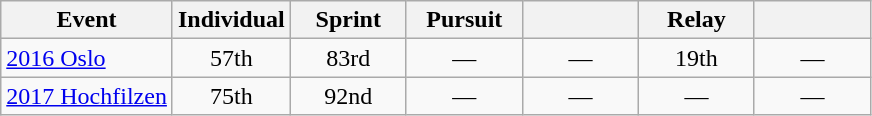<table class="wikitable" style="text-align: center;">
<tr ">
<th>Event</th>
<th style="width:70px;">Individual</th>
<th style="width:70px;">Sprint</th>
<th style="width:70px;">Pursuit</th>
<th style="width:70px;"></th>
<th style="width:70px;">Relay</th>
<th style="width:70px;"></th>
</tr>
<tr>
<td align=left> <a href='#'>2016 Oslo</a></td>
<td>57th</td>
<td>83rd</td>
<td>—</td>
<td>—</td>
<td>19th</td>
<td>—</td>
</tr>
<tr>
<td align="left"> <a href='#'>2017 Hochfilzen</a></td>
<td>75th</td>
<td>92nd</td>
<td>—</td>
<td>—</td>
<td>—</td>
<td>—</td>
</tr>
</table>
